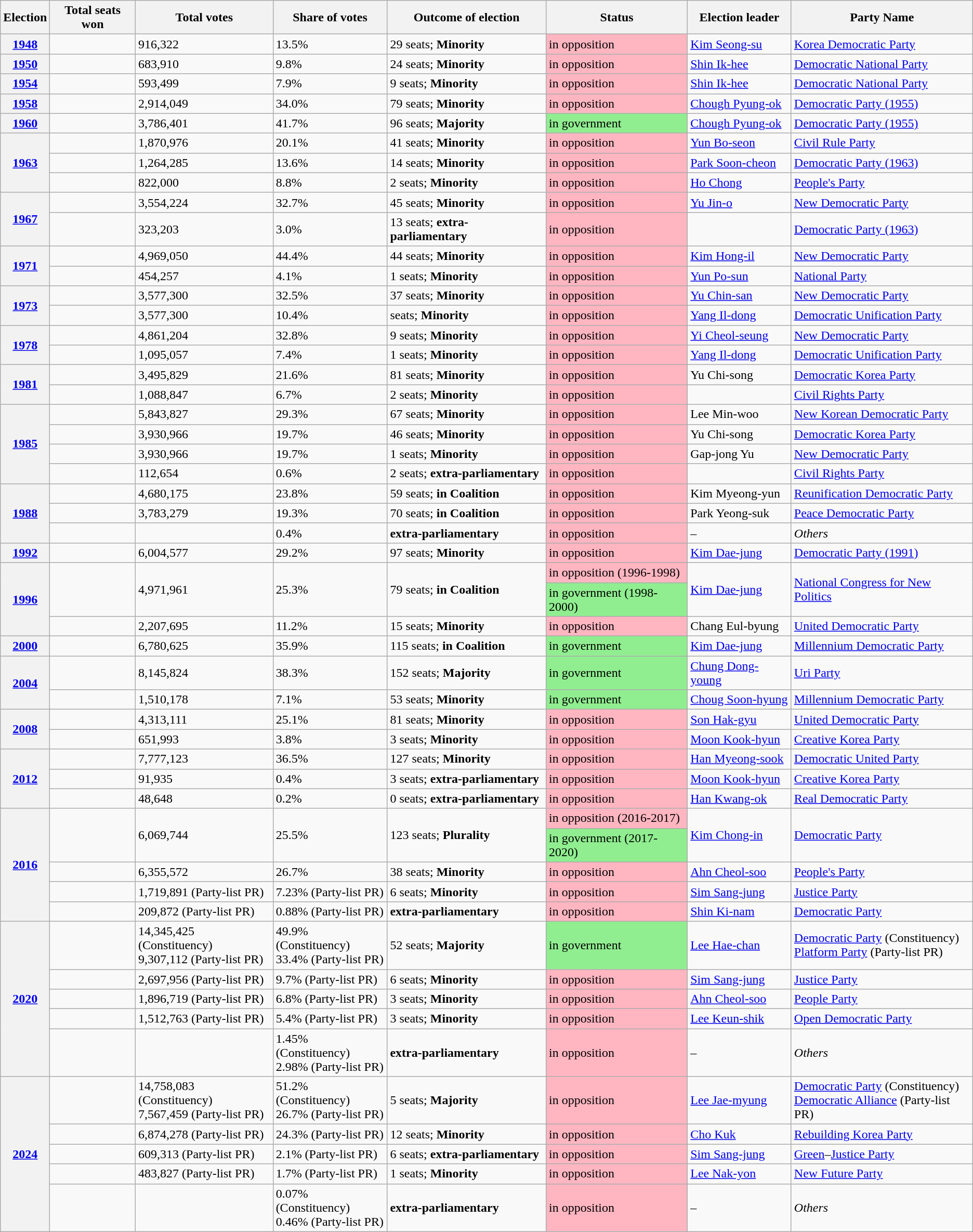<table class="wikitable">
<tr>
<th>Election</th>
<th>Total seats won</th>
<th>Total votes</th>
<th>Share of votes</th>
<th>Outcome of election</th>
<th>Status</th>
<th>Election leader</th>
<th>Party Name</th>
</tr>
<tr>
<th><a href='#'>1948</a></th>
<td></td>
<td>916,322</td>
<td>13.5%</td>
<td> 29 seats; <strong>Minority</strong></td>
<td bgcolor="lightpink">in opposition</td>
<td><a href='#'>Kim Seong-su</a></td>
<td><a href='#'>Korea Democratic Party</a></td>
</tr>
<tr>
<th><a href='#'>1950</a></th>
<td></td>
<td>683,910</td>
<td>9.8%</td>
<td> 24 seats; <strong>Minority</strong></td>
<td bgcolor="lightpink">in opposition</td>
<td><a href='#'>Shin Ik-hee</a></td>
<td><a href='#'>Democratic National Party</a></td>
</tr>
<tr>
<th><a href='#'>1954</a></th>
<td></td>
<td>593,499</td>
<td>7.9%</td>
<td>9 seats; <strong>Minority</strong></td>
<td bgcolor="lightpink">in opposition</td>
<td><a href='#'>Shin Ik-hee</a></td>
<td><a href='#'>Democratic National Party</a></td>
</tr>
<tr>
<th><a href='#'>1958</a></th>
<td></td>
<td>2,914,049</td>
<td>34.0%</td>
<td> 79 seats; <strong>Minority</strong></td>
<td bgcolor="lightpink">in opposition</td>
<td><a href='#'>Chough Pyung-ok</a></td>
<td><a href='#'>Democratic Party (1955)</a></td>
</tr>
<tr>
<th><a href='#'>1960</a></th>
<td></td>
<td>3,786,401</td>
<td>41.7%</td>
<td>96 seats; <strong>Majority</strong></td>
<td bgcolor="lightgreen">in government</td>
<td><a href='#'>Chough Pyung-ok</a></td>
<td><a href='#'>Democratic Party (1955)</a></td>
</tr>
<tr>
<th rowspan="3"><a href='#'>1963</a></th>
<td></td>
<td>1,870,976</td>
<td>20.1%</td>
<td> 41 seats; <strong>Minority</strong></td>
<td bgcolor="lightpink">in opposition</td>
<td><a href='#'>Yun Bo-seon</a></td>
<td><a href='#'>Civil Rule Party</a></td>
</tr>
<tr>
<td></td>
<td>1,264,285</td>
<td>13.6%</td>
<td> 14 seats; <strong>Minority</strong></td>
<td bgcolor="lightpink">in opposition</td>
<td><a href='#'>Park Soon-cheon</a></td>
<td><a href='#'>Democratic Party (1963)</a></td>
</tr>
<tr>
<td></td>
<td>822,000</td>
<td>8.8%</td>
<td> 2 seats; <strong>Minority</strong></td>
<td bgcolor="lightpink">in opposition</td>
<td><a href='#'>Ho Chong</a></td>
<td><a href='#'>People's Party</a></td>
</tr>
<tr>
<th rowspan=2><a href='#'>1967</a></th>
<td></td>
<td>3,554,224</td>
<td>32.7%</td>
<td> 45 seats; <strong>Minority</strong></td>
<td bgcolor="lightpink">in opposition</td>
<td><a href='#'>Yu Jin-o</a></td>
<td><a href='#'>New Democratic Party</a></td>
</tr>
<tr>
<td></td>
<td>323,203</td>
<td>3.0%</td>
<td>13 seats; <strong>extra-parliamentary</strong></td>
<td bgcolor="lightpink">in opposition</td>
<td></td>
<td><a href='#'>Democratic Party (1963)</a></td>
</tr>
<tr>
<th rowspan=2><a href='#'>1971</a></th>
<td></td>
<td>4,969,050</td>
<td>44.4%</td>
<td>44 seats; <strong>Minority</strong></td>
<td bgcolor="lightpink">in opposition</td>
<td><a href='#'>Kim Hong-il</a></td>
<td><a href='#'>New Democratic Party</a></td>
</tr>
<tr>
<td></td>
<td>454,257</td>
<td>4.1%</td>
<td> 1 seats; <strong>Minority</strong></td>
<td bgcolor="lightpink">in opposition</td>
<td><a href='#'>Yun Po-sun</a></td>
<td><a href='#'>National Party</a></td>
</tr>
<tr>
<th rowspan="2"><a href='#'>1973</a></th>
<td></td>
<td>3,577,300</td>
<td>32.5%</td>
<td>37 seats; <strong>Minority</strong></td>
<td bgcolor="lightpink">in opposition</td>
<td><a href='#'>Yu Chin-san</a></td>
<td><a href='#'>New Democratic Party</a></td>
</tr>
<tr>
<td></td>
<td>3,577,300</td>
<td>10.4%</td>
<td> seats; <strong>Minority</strong></td>
<td bgcolor="lightpink">in opposition</td>
<td><a href='#'>Yang Il-dong</a></td>
<td><a href='#'>Democratic Unification Party</a></td>
</tr>
<tr>
<th rowspan="2"><a href='#'>1978</a></th>
<td></td>
<td>4,861,204</td>
<td>32.8%</td>
<td>9 seats; <strong>Minority</strong></td>
<td bgcolor="lightpink">in opposition</td>
<td><a href='#'>Yi Cheol-seung</a></td>
<td><a href='#'>New Democratic Party</a></td>
</tr>
<tr>
<td></td>
<td>1,095,057</td>
<td>7.4%</td>
<td>1 seats; <strong>Minority</strong></td>
<td bgcolor="lightpink">in opposition</td>
<td><a href='#'>Yang Il-dong</a></td>
<td><a href='#'>Democratic Unification Party</a></td>
</tr>
<tr>
<th rowspan="2"><a href='#'>1981</a></th>
<td></td>
<td>3,495,829</td>
<td>21.6%</td>
<td> 81 seats; <strong>Minority</strong></td>
<td bgcolor="lightpink">in opposition</td>
<td>Yu Chi-song</td>
<td><a href='#'>Democratic Korea Party</a></td>
</tr>
<tr>
<td></td>
<td>1,088,847</td>
<td>6.7%</td>
<td> 2 seats; <strong>Minority</strong></td>
<td bgcolor="lightpink">in opposition</td>
<td></td>
<td><a href='#'>Civil Rights Party</a></td>
</tr>
<tr>
<th rowspan="4"><a href='#'>1985</a></th>
<td></td>
<td>5,843,827</td>
<td>29.3%</td>
<td> 67 seats; <strong>Minority</strong></td>
<td bgcolor="lightpink">in opposition</td>
<td>Lee Min-woo</td>
<td><a href='#'>New Korean Democratic Party</a></td>
</tr>
<tr>
<td></td>
<td>3,930,966</td>
<td>19.7%</td>
<td>46 seats; <strong>Minority</strong></td>
<td bgcolor="lightpink">in opposition</td>
<td>Yu Chi-song</td>
<td><a href='#'>Democratic Korea Party</a></td>
</tr>
<tr>
<td></td>
<td>3,930,966</td>
<td>19.7%</td>
<td> 1 seats; <strong>Minority</strong></td>
<td bgcolor="lightpink">in opposition</td>
<td>Gap-jong Yu</td>
<td><a href='#'>New Democratic Party</a></td>
</tr>
<tr>
<td></td>
<td>112,654</td>
<td>0.6%</td>
<td>2 seats; <strong>extra-parliamentary</strong></td>
<td bgcolor="lightpink">in opposition</td>
<td></td>
<td><a href='#'>Civil Rights Party</a></td>
</tr>
<tr>
<th rowspan="3"><a href='#'>1988</a></th>
<td></td>
<td>4,680,175</td>
<td>23.8%</td>
<td> 59 seats; <strong>in Coalition</strong> </td>
<td bgcolor="lightpink">in opposition</td>
<td>Kim Myeong-yun</td>
<td><a href='#'>Reunification Democratic Party</a></td>
</tr>
<tr>
<td></td>
<td>3,783,279</td>
<td>19.3%</td>
<td> 70 seats; <strong>in Coalition</strong> </td>
<td bgcolor="lightpink">in opposition</td>
<td>Park Yeong-suk</td>
<td><a href='#'>Peace Democratic Party</a></td>
</tr>
<tr>
<td></td>
<td></td>
<td>0.4%</td>
<td><strong>extra-parliamentary</strong></td>
<td bgcolor="lightpink">in opposition</td>
<td>–</td>
<td><em>Others</em></td>
</tr>
<tr>
<th><a href='#'>1992</a></th>
<td></td>
<td>6,004,577</td>
<td>29.2%</td>
<td> 97 seats; <strong>Minority</strong></td>
<td bgcolor="lightpink">in opposition</td>
<td><a href='#'>Kim Dae-jung</a></td>
<td><a href='#'>Democratic Party (1991)</a></td>
</tr>
<tr>
<th rowspan="3"><a href='#'>1996</a></th>
<td rowspan="2"></td>
<td rowspan="2">4,971,961</td>
<td rowspan="2">25.3%</td>
<td rowspan="2"> 79 seats; <strong>in Coalition</strong> </td>
<td bgcolor="lightpink">in opposition (1996-1998)</td>
<td rowspan="2"><a href='#'>Kim Dae-jung</a></td>
<td rowspan="2"><a href='#'>National Congress for New Politics</a></td>
</tr>
<tr>
<td bgcolor="lightgreen">in government (1998-2000)</td>
</tr>
<tr>
<td></td>
<td>2,207,695</td>
<td>11.2%</td>
<td> 15 seats; <strong>Minority</strong></td>
<td bgcolor="lightpink">in opposition</td>
<td>Chang Eul-byung</td>
<td><a href='#'>United Democratic Party</a></td>
</tr>
<tr>
<th><a href='#'>2000</a></th>
<td></td>
<td>6,780,625</td>
<td>35.9%</td>
<td> 115 seats; <strong>in Coalition</strong> </td>
<td bgcolor="lightgreen">in government</td>
<td><a href='#'>Kim Dae-jung</a></td>
<td><a href='#'>Millennium Democratic Party</a></td>
</tr>
<tr>
<th rowspan="2"><a href='#'>2004</a></th>
<td></td>
<td>8,145,824</td>
<td>38.3%</td>
<td> 152 seats; <strong>Majority</strong></td>
<td bgcolor="lightgreen">in government</td>
<td><a href='#'>Chung Dong-young</a></td>
<td><a href='#'>Uri Party</a></td>
</tr>
<tr>
<td></td>
<td>1,510,178</td>
<td>7.1%</td>
<td>53 seats; <strong>Minority</strong></td>
<td bgcolor="lightgreen">in government</td>
<td><a href='#'>Choug Soon-hyung</a></td>
<td><a href='#'>Millennium Democratic Party</a></td>
</tr>
<tr>
<th rowspan="2"><a href='#'>2008</a></th>
<td></td>
<td>4,313,111</td>
<td>25.1%</td>
<td> 81 seats; <strong>Minority</strong></td>
<td bgcolor="lightpink">in opposition</td>
<td><a href='#'>Son Hak-gyu</a></td>
<td><a href='#'>United Democratic Party</a></td>
</tr>
<tr>
<td></td>
<td>651,993</td>
<td>3.8%</td>
<td> 3 seats; <strong>Minority</strong></td>
<td bgcolor="lightpink">in opposition</td>
<td><a href='#'>Moon Kook-hyun</a></td>
<td><a href='#'>Creative Korea Party</a></td>
</tr>
<tr>
<th rowspan="3"><a href='#'>2012</a></th>
<td></td>
<td>7,777,123</td>
<td>36.5%</td>
<td> 127 seats; <strong>Minority</strong></td>
<td bgcolor="lightpink">in opposition</td>
<td><a href='#'>Han Myeong-sook</a></td>
<td><a href='#'>Democratic United Party</a></td>
</tr>
<tr>
<td></td>
<td>91,935</td>
<td>0.4%</td>
<td> 3 seats; <strong>extra-parliamentary</strong></td>
<td bgcolor="lightpink">in opposition</td>
<td><a href='#'>Moon Kook-hyun</a></td>
<td><a href='#'>Creative Korea Party</a></td>
</tr>
<tr>
<td></td>
<td>48,648</td>
<td>0.2%</td>
<td> 0 seats; <strong>extra-parliamentary</strong></td>
<td bgcolor="lightpink">in opposition</td>
<td><a href='#'>Han Kwang-ok</a></td>
<td><a href='#'>Real Democratic Party</a></td>
</tr>
<tr>
<th rowspan="5"><a href='#'>2016</a></th>
<td rowspan="2"></td>
<td rowspan="2">6,069,744</td>
<td rowspan="2">25.5%</td>
<td rowspan="2"> 123 seats; <strong>Plurality</strong></td>
<td bgcolor="lightpink">in opposition (2016-2017)</td>
<td rowspan="2"><a href='#'>Kim Chong-in</a></td>
<td rowspan="2"><a href='#'>Democratic Party</a></td>
</tr>
<tr>
<td bgcolor="lightgreen">in government (2017-2020)</td>
</tr>
<tr>
<td></td>
<td>6,355,572</td>
<td>26.7%</td>
<td> 38 seats; <strong>Minority</strong></td>
<td bgcolor="lightpink">in opposition</td>
<td><a href='#'>Ahn Cheol-soo</a></td>
<td><a href='#'>People's Party</a></td>
</tr>
<tr>
<td></td>
<td>1,719,891 (Party-list PR)</td>
<td>7.23% (Party-list PR)</td>
<td> 6 seats; <strong>Minority</strong></td>
<td bgcolor="lightpink">in opposition</td>
<td><a href='#'>Sim Sang-jung</a></td>
<td><a href='#'>Justice Party</a></td>
</tr>
<tr>
<td></td>
<td>209,872 (Party-list PR)</td>
<td>0.88% (Party-list PR)</td>
<td><strong>extra-parliamentary</strong></td>
<td bgcolor="lightpink">in opposition</td>
<td><a href='#'>Shin Ki-nam</a></td>
<td><a href='#'>Democratic Party</a></td>
</tr>
<tr>
<th rowspan="5"><a href='#'>2020</a></th>
<td></td>
<td>14,345,425 (Constituency)<br>9,307,112 (Party-list PR)</td>
<td>49.9% (Constituency)<br>33.4% (Party-list PR)</td>
<td>52 seats; <strong>Majority</strong></td>
<td bgcolor="lightgreen">in government</td>
<td><a href='#'>Lee Hae-chan</a></td>
<td><a href='#'>Democratic Party</a> (Constituency)<br><a href='#'>Platform Party</a> (Party-list PR)</td>
</tr>
<tr>
<td></td>
<td>2,697,956 (Party-list PR)</td>
<td>9.7% (Party-list PR)</td>
<td> 6 seats; <strong>Minority</strong></td>
<td bgcolor="lightpink">in opposition</td>
<td><a href='#'>Sim Sang-jung</a></td>
<td><a href='#'>Justice Party</a></td>
</tr>
<tr>
<td></td>
<td>1,896,719 (Party-list PR)</td>
<td>6.8% (Party-list PR)</td>
<td> 3 seats; <strong>Minority</strong></td>
<td bgcolor="lightpink">in opposition</td>
<td><a href='#'>Ahn Cheol-soo</a></td>
<td><a href='#'>People Party</a></td>
</tr>
<tr>
<td></td>
<td>1,512,763 (Party-list PR)</td>
<td>5.4% (Party-list PR)</td>
<td> 3 seats; <strong>Minority</strong></td>
<td bgcolor="lightpink">in opposition</td>
<td><a href='#'>Lee Keun-shik</a></td>
<td><a href='#'>Open Democratic Party</a></td>
</tr>
<tr>
<td></td>
<td></td>
<td>1.45% (Constituency)<br>2.98% (Party-list PR)</td>
<td><strong>extra-parliamentary</strong></td>
<td bgcolor="lightpink">in opposition</td>
<td>–</td>
<td><em>Others</em></td>
</tr>
<tr>
<th rowspan="5"><a href='#'>2024</a></th>
<td></td>
<td>14,758,083 (Constituency)<br>7,567,459 (Party-list PR)</td>
<td>51.2% (Constituency)<br>26.7% (Party-list PR)</td>
<td>5 seats; <strong>Majority</strong></td>
<td bgcolor="lightpink">in opposition</td>
<td><a href='#'>Lee Jae-myung</a></td>
<td><a href='#'>Democratic Party</a> (Constituency)<br><a href='#'>Democratic Alliance</a> (Party-list PR)</td>
</tr>
<tr>
<td></td>
<td>6,874,278 (Party-list PR)</td>
<td>24.3% (Party-list PR)</td>
<td> 12 seats; <strong>Minority</strong></td>
<td bgcolor="lightpink">in opposition</td>
<td><a href='#'>Cho Kuk</a></td>
<td><a href='#'>Rebuilding Korea Party</a></td>
</tr>
<tr>
<td></td>
<td>609,313 (Party-list PR)</td>
<td>2.1% (Party-list PR)</td>
<td> 6 seats; <strong>extra-parliamentary</strong></td>
<td bgcolor="lightpink">in opposition</td>
<td><a href='#'>Sim Sang-jung</a></td>
<td><a href='#'>Green</a>–<a href='#'>Justice Party</a></td>
</tr>
<tr>
<td></td>
<td>483,827 (Party-list PR)</td>
<td>1.7% (Party-list PR)</td>
<td> 1 seats; <strong>Minority</strong></td>
<td bgcolor="lightpink">in opposition</td>
<td><a href='#'>Lee Nak-yon</a></td>
<td><a href='#'>New Future Party</a></td>
</tr>
<tr>
<td></td>
<td></td>
<td>0.07% (Constituency)<br>0.46% (Party-list PR)</td>
<td><strong>extra-parliamentary</strong></td>
<td bgcolor="lightpink">in opposition</td>
<td>–</td>
<td><em>Others</em></td>
</tr>
</table>
